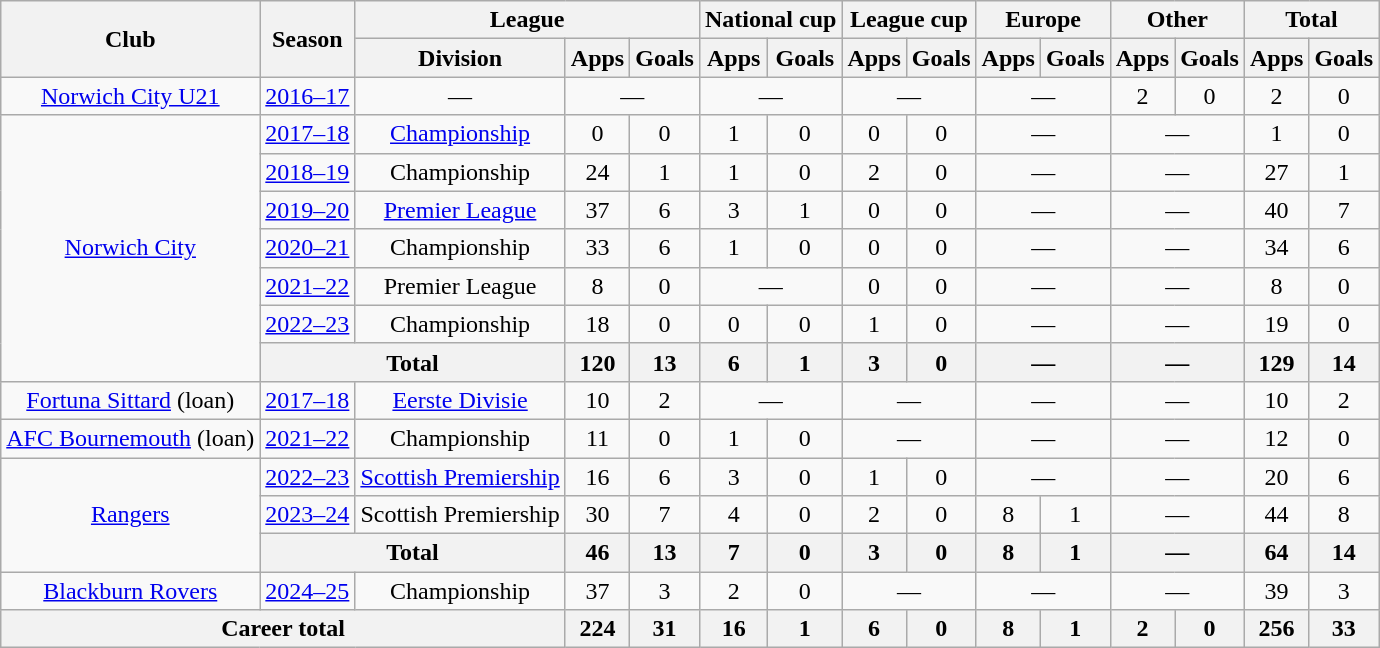<table class="wikitable" style="text-align: center">
<tr>
<th rowspan="2">Club</th>
<th rowspan="2">Season</th>
<th colspan="3">League</th>
<th colspan="2">National cup</th>
<th colspan="2">League cup</th>
<th colspan="2">Europe</th>
<th colspan="2">Other</th>
<th colspan="2">Total</th>
</tr>
<tr>
<th>Division</th>
<th>Apps</th>
<th>Goals</th>
<th>Apps</th>
<th>Goals</th>
<th>Apps</th>
<th>Goals</th>
<th>Apps</th>
<th>Goals</th>
<th>Apps</th>
<th>Goals</th>
<th>Apps</th>
<th>Goals</th>
</tr>
<tr>
<td><a href='#'>Norwich City U21</a></td>
<td><a href='#'>2016–17</a></td>
<td>—</td>
<td colspan="2">—</td>
<td colspan="2">—</td>
<td colspan="2">—</td>
<td colspan="2">—</td>
<td>2</td>
<td>0</td>
<td>2</td>
<td>0</td>
</tr>
<tr>
<td rowspan=7><a href='#'>Norwich City</a></td>
<td><a href='#'>2017–18</a></td>
<td><a href='#'>Championship</a></td>
<td>0</td>
<td>0</td>
<td>1</td>
<td>0</td>
<td>0</td>
<td>0</td>
<td colspan="2">—</td>
<td colspan="2">—</td>
<td>1</td>
<td>0</td>
</tr>
<tr>
<td><a href='#'>2018–19</a></td>
<td>Championship</td>
<td>24</td>
<td>1</td>
<td>1</td>
<td>0</td>
<td>2</td>
<td>0</td>
<td colspan="2">—</td>
<td colspan="2">—</td>
<td>27</td>
<td>1</td>
</tr>
<tr>
<td><a href='#'>2019–20</a></td>
<td><a href='#'>Premier League</a></td>
<td>37</td>
<td>6</td>
<td>3</td>
<td>1</td>
<td>0</td>
<td>0</td>
<td colspan="2">—</td>
<td colspan="2">—</td>
<td>40</td>
<td>7</td>
</tr>
<tr>
<td><a href='#'>2020–21</a></td>
<td>Championship</td>
<td>33</td>
<td>6</td>
<td>1</td>
<td>0</td>
<td>0</td>
<td>0</td>
<td colspan="2">—</td>
<td colspan="2">—</td>
<td>34</td>
<td>6</td>
</tr>
<tr>
<td><a href='#'>2021–22</a></td>
<td>Premier League</td>
<td>8</td>
<td>0</td>
<td colspan="2">—</td>
<td>0</td>
<td>0</td>
<td colspan="2">—</td>
<td colspan="2">—</td>
<td>8</td>
<td>0</td>
</tr>
<tr>
<td><a href='#'>2022–23</a></td>
<td>Championship</td>
<td>18</td>
<td>0</td>
<td>0</td>
<td>0</td>
<td>1</td>
<td>0</td>
<td colspan="2">—</td>
<td colspan="2">—</td>
<td>19</td>
<td>0</td>
</tr>
<tr>
<th colspan="2">Total</th>
<th>120</th>
<th>13</th>
<th>6</th>
<th>1</th>
<th>3</th>
<th>0</th>
<th colspan="2">—</th>
<th colspan="2">—</th>
<th>129</th>
<th>14</th>
</tr>
<tr>
<td><a href='#'>Fortuna Sittard</a> (loan)</td>
<td><a href='#'>2017–18</a></td>
<td><a href='#'>Eerste Divisie</a></td>
<td>10</td>
<td>2</td>
<td colspan="2">—</td>
<td colspan="2">—</td>
<td colspan="2">—</td>
<td colspan="2">—</td>
<td>10</td>
<td>2</td>
</tr>
<tr>
<td><a href='#'>AFC Bournemouth</a> (loan)</td>
<td><a href='#'>2021–22</a></td>
<td>Championship</td>
<td>11</td>
<td>0</td>
<td>1</td>
<td>0</td>
<td colspan="2">—</td>
<td colspan="2">—</td>
<td colspan="2">—</td>
<td>12</td>
<td>0</td>
</tr>
<tr>
<td rowspan=3><a href='#'>Rangers</a></td>
<td><a href='#'>2022–23</a></td>
<td><a href='#'>Scottish Premiership</a></td>
<td>16</td>
<td>6</td>
<td>3</td>
<td>0</td>
<td>1</td>
<td>0</td>
<td colspan="2">—</td>
<td colspan="2">—</td>
<td>20</td>
<td>6</td>
</tr>
<tr>
<td><a href='#'>2023–24</a></td>
<td>Scottish Premiership</td>
<td>30</td>
<td>7</td>
<td>4</td>
<td>0</td>
<td>2</td>
<td>0</td>
<td>8</td>
<td>1</td>
<td colspan="2">—</td>
<td>44</td>
<td>8</td>
</tr>
<tr>
<th colspan="2">Total</th>
<th>46</th>
<th>13</th>
<th>7</th>
<th>0</th>
<th>3</th>
<th>0</th>
<th>8</th>
<th>1</th>
<th colspan="2">—</th>
<th>64</th>
<th>14</th>
</tr>
<tr>
<td><a href='#'>Blackburn Rovers</a></td>
<td><a href='#'>2024–25</a></td>
<td>Championship</td>
<td>37</td>
<td>3</td>
<td>2</td>
<td>0</td>
<td colspan="2">—</td>
<td colspan="2">—</td>
<td colspan="2">—</td>
<td>39</td>
<td>3</td>
</tr>
<tr>
<th colspan="3">Career total</th>
<th>224</th>
<th>31</th>
<th>16</th>
<th>1</th>
<th>6</th>
<th>0</th>
<th>8</th>
<th>1</th>
<th>2</th>
<th>0</th>
<th>256</th>
<th>33</th>
</tr>
</table>
